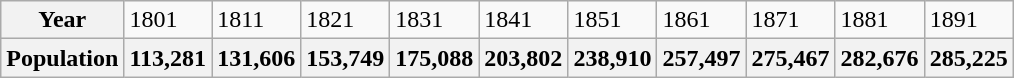<table class="wikitable">
<tr>
<th>Year</th>
<td>1801</td>
<td>1811</td>
<td>1821</td>
<td>1831</td>
<td>1841</td>
<td>1851</td>
<td>1861</td>
<td>1871</td>
<td>1881</td>
<td>1891</td>
</tr>
<tr>
<th>Population</th>
<th>113,281</th>
<th>131,606</th>
<th>153,749</th>
<th>175,088</th>
<th>203,802</th>
<th>238,910</th>
<th>257,497</th>
<th>275,467</th>
<th>282,676</th>
<th>285,225</th>
</tr>
</table>
